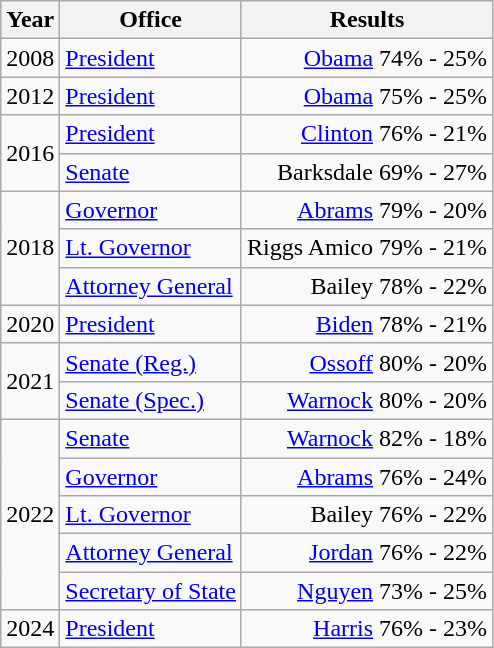<table class=wikitable>
<tr>
<th>Year</th>
<th>Office</th>
<th>Results</th>
</tr>
<tr>
<td>2008</td>
<td><a href='#'>President</a></td>
<td align="right" ><a href='#'>Obama</a> 74% - 25%</td>
</tr>
<tr>
<td>2012</td>
<td><a href='#'>President</a></td>
<td align="right" ><a href='#'>Obama</a> 75% - 25%</td>
</tr>
<tr>
<td rowspan=2>2016</td>
<td><a href='#'>President</a></td>
<td align="right" ><a href='#'>Clinton</a> 76% - 21%</td>
</tr>
<tr>
<td><a href='#'>Senate</a></td>
<td align="right" >Barksdale 69% - 27%</td>
</tr>
<tr>
<td rowspan=3>2018</td>
<td><a href='#'>Governor</a></td>
<td align="right" ><a href='#'>Abrams</a> 79% - 20%</td>
</tr>
<tr>
<td><a href='#'>Lt. Governor</a></td>
<td align="right" >Riggs Amico 79% - 21%</td>
</tr>
<tr>
<td><a href='#'>Attorney General</a></td>
<td align="right" >Bailey 78% - 22%</td>
</tr>
<tr>
<td>2020</td>
<td><a href='#'>President</a></td>
<td align="right" ><a href='#'>Biden</a> 78% - 21%</td>
</tr>
<tr>
<td rowspan=2>2021</td>
<td><a href='#'>Senate (Reg.)</a></td>
<td align="right" ><a href='#'>Ossoff</a> 80% - 20%</td>
</tr>
<tr>
<td><a href='#'>Senate (Spec.)</a></td>
<td align="right" ><a href='#'>Warnock</a> 80% - 20%</td>
</tr>
<tr>
<td rowspan=5>2022</td>
<td><a href='#'>Senate</a></td>
<td align="right" ><a href='#'>Warnock</a> 82% - 18%</td>
</tr>
<tr>
<td><a href='#'>Governor</a></td>
<td align="right" ><a href='#'>Abrams</a> 76% - 24%</td>
</tr>
<tr>
<td><a href='#'>Lt. Governor</a></td>
<td align="right" >Bailey 76% - 22%</td>
</tr>
<tr>
<td><a href='#'>Attorney General</a></td>
<td align="right" ><a href='#'>Jordan</a> 76% - 22%</td>
</tr>
<tr>
<td><a href='#'>Secretary of State</a></td>
<td align="right" ><a href='#'>Nguyen</a> 73% - 25%</td>
</tr>
<tr>
<td>2024</td>
<td><a href='#'>President</a></td>
<td align="right" ><a href='#'>Harris</a> 76% - 23%</td>
</tr>
</table>
